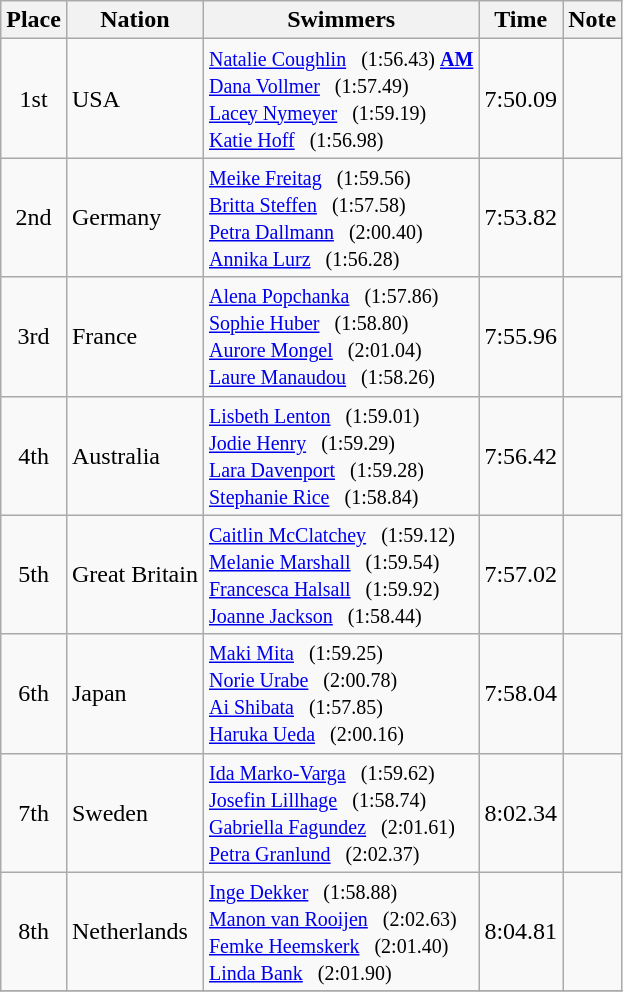<table class="wikitable" style="text-align:center">
<tr>
<th>Place</th>
<th>Nation</th>
<th>Swimmers</th>
<th>Time</th>
<th>Note</th>
</tr>
<tr>
<td>1st</td>
<td align=left> USA</td>
<td align=left><small> <a href='#'>Natalie Coughlin</a>   (1:56.43) <strong><a href='#'>AM</a></strong><br> <a href='#'>Dana Vollmer</a>   (1:57.49)<br> <a href='#'>Lacey Nymeyer</a>   (1:59.19)<br> <a href='#'>Katie Hoff</a>   (1:56.98) </small></td>
<td>7:50.09</td>
<td></td>
</tr>
<tr>
<td>2nd</td>
<td align=left> Germany</td>
<td align=left><small> <a href='#'>Meike Freitag</a>   (1:59.56)<br> <a href='#'>Britta Steffen</a>   (1:57.58)<br> <a href='#'>Petra Dallmann</a>   (2:00.40)<br> <a href='#'>Annika Lurz</a>   (1:56.28) </small></td>
<td>7:53.82</td>
<td></td>
</tr>
<tr>
<td>3rd</td>
<td align=left> France</td>
<td align=left><small> <a href='#'>Alena Popchanka</a>   (1:57.86)<br> <a href='#'>Sophie Huber</a>   (1:58.80)<br> <a href='#'>Aurore Mongel</a>   (2:01.04)<br> <a href='#'>Laure Manaudou</a>   (1:58.26) </small></td>
<td>7:55.96</td>
<td></td>
</tr>
<tr>
<td>4th</td>
<td align=left> Australia</td>
<td align=left><small> <a href='#'>Lisbeth Lenton</a>   (1:59.01)<br> <a href='#'>Jodie Henry</a>   (1:59.29)<br> <a href='#'>Lara Davenport</a>   (1:59.28)<br> <a href='#'>Stephanie Rice</a>   (1:58.84) </small></td>
<td>7:56.42</td>
<td></td>
</tr>
<tr>
<td>5th</td>
<td align=left> Great Britain</td>
<td align=left><small> <a href='#'>Caitlin McClatchey</a>   (1:59.12)<br> <a href='#'>Melanie Marshall</a>   (1:59.54)<br> <a href='#'>Francesca Halsall</a>   (1:59.92)<br> <a href='#'>Joanne Jackson</a>   (1:58.44) </small></td>
<td>7:57.02</td>
<td></td>
</tr>
<tr>
<td>6th</td>
<td align=left> Japan</td>
<td align=left><small> <a href='#'>Maki Mita</a>   (1:59.25)<br> <a href='#'>Norie Urabe</a>   (2:00.78)<br> <a href='#'>Ai Shibata</a>   (1:57.85)<br> <a href='#'>Haruka Ueda</a>   (2:00.16) </small></td>
<td>7:58.04</td>
<td></td>
</tr>
<tr>
<td>7th</td>
<td align=left> Sweden</td>
<td align=left><small> <a href='#'>Ida Marko-Varga</a>   (1:59.62)<br> <a href='#'>Josefin Lillhage</a>   (1:58.74)<br> <a href='#'>Gabriella Fagundez</a>   (2:01.61)<br> <a href='#'>Petra Granlund</a>   (2:02.37) </small></td>
<td>8:02.34</td>
<td></td>
</tr>
<tr>
<td>8th</td>
<td align=left> Netherlands</td>
<td align=left><small> <a href='#'>Inge Dekker</a>   (1:58.88)<br> <a href='#'>Manon van Rooijen</a>   (2:02.63)<br> <a href='#'>Femke Heemskerk</a>   (2:01.40)<br> <a href='#'>Linda Bank</a>   (2:01.90) </small></td>
<td>8:04.81</td>
<td></td>
</tr>
<tr>
</tr>
</table>
